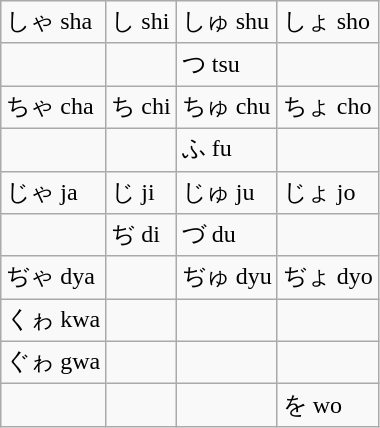<table class="wikitable">
<tr>
<td>しゃ sha</td>
<td>し shi</td>
<td>しゅ shu</td>
<td>しょ sho</td>
</tr>
<tr>
<td> </td>
<td> </td>
<td>つ tsu</td>
<td> </td>
</tr>
<tr>
<td>ちゃ cha</td>
<td>ち chi</td>
<td>ちゅ chu</td>
<td>ちょ cho</td>
</tr>
<tr>
<td> </td>
<td> </td>
<td>ふ fu</td>
<td> </td>
</tr>
<tr>
<td>じゃ ja</td>
<td>じ ji</td>
<td>じゅ ju</td>
<td>じょ jo</td>
</tr>
<tr>
<td> </td>
<td>ぢ di</td>
<td>づ du</td>
<td> </td>
</tr>
<tr>
<td>ぢゃ dya</td>
<td> </td>
<td>ぢゅ dyu</td>
<td>ぢょ dyo</td>
</tr>
<tr>
<td>くゎ kwa</td>
<td> </td>
<td> </td>
<td> </td>
</tr>
<tr>
<td>ぐゎ gwa</td>
<td> </td>
<td> </td>
<td> </td>
</tr>
<tr>
<td> </td>
<td> </td>
<td> </td>
<td>を wo</td>
</tr>
</table>
